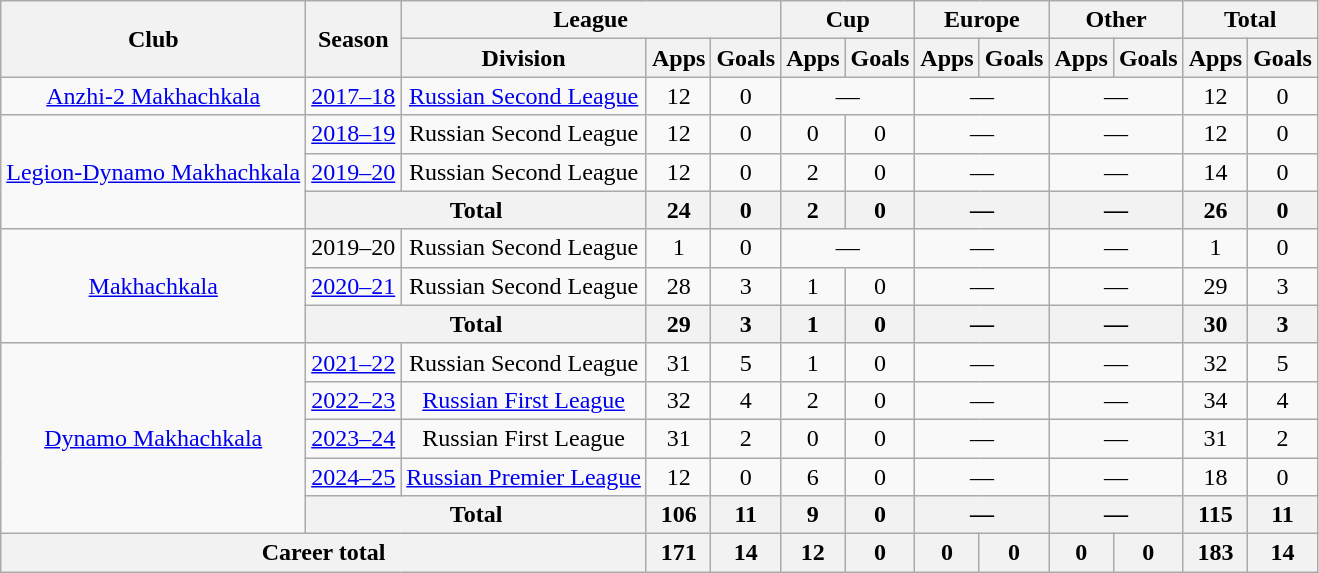<table class="wikitable" style="text-align: center;">
<tr>
<th rowspan="2">Club</th>
<th rowspan="2">Season</th>
<th colspan="3">League</th>
<th colspan="2">Cup</th>
<th colspan="2">Europe</th>
<th colspan="2">Other</th>
<th colspan="2">Total</th>
</tr>
<tr>
<th>Division</th>
<th>Apps</th>
<th>Goals</th>
<th>Apps</th>
<th>Goals</th>
<th>Apps</th>
<th>Goals</th>
<th>Apps</th>
<th>Goals</th>
<th>Apps</th>
<th>Goals</th>
</tr>
<tr>
<td><a href='#'>Anzhi-2 Makhachkala</a></td>
<td><a href='#'>2017–18</a></td>
<td><a href='#'>Russian Second League</a></td>
<td>12</td>
<td>0</td>
<td colspan="2">—</td>
<td colspan="2">—</td>
<td colspan="2">—</td>
<td>12</td>
<td>0</td>
</tr>
<tr>
<td rowspan="3"><a href='#'>Legion-Dynamo Makhachkala</a></td>
<td><a href='#'>2018–19</a></td>
<td>Russian Second League</td>
<td>12</td>
<td>0</td>
<td>0</td>
<td>0</td>
<td colspan="2">—</td>
<td colspan="2">—</td>
<td>12</td>
<td>0</td>
</tr>
<tr>
<td><a href='#'>2019–20</a></td>
<td>Russian Second League</td>
<td>12</td>
<td>0</td>
<td>2</td>
<td>0</td>
<td colspan="2">—</td>
<td colspan="2">—</td>
<td>14</td>
<td>0</td>
</tr>
<tr>
<th colspan="2">Total</th>
<th>24</th>
<th>0</th>
<th>2</th>
<th>0</th>
<th colspan="2">—</th>
<th colspan="2">—</th>
<th>26</th>
<th>0</th>
</tr>
<tr>
<td rowspan="3"><a href='#'>Makhachkala</a></td>
<td>2019–20</td>
<td>Russian Second League</td>
<td>1</td>
<td>0</td>
<td colspan="2">—</td>
<td colspan="2">—</td>
<td colspan="2">—</td>
<td>1</td>
<td>0</td>
</tr>
<tr>
<td><a href='#'>2020–21</a></td>
<td>Russian Second League</td>
<td>28</td>
<td>3</td>
<td>1</td>
<td>0</td>
<td colspan="2">—</td>
<td colspan="2">—</td>
<td>29</td>
<td>3</td>
</tr>
<tr>
<th colspan="2">Total</th>
<th>29</th>
<th>3</th>
<th>1</th>
<th>0</th>
<th colspan="2">—</th>
<th colspan="2">—</th>
<th>30</th>
<th>3</th>
</tr>
<tr>
<td rowspan="5"><a href='#'>Dynamo Makhachkala</a></td>
<td><a href='#'>2021–22</a></td>
<td>Russian Second League</td>
<td>31</td>
<td>5</td>
<td>1</td>
<td>0</td>
<td colspan="2">—</td>
<td colspan="2">—</td>
<td>32</td>
<td>5</td>
</tr>
<tr>
<td><a href='#'>2022–23</a></td>
<td><a href='#'>Russian First League</a></td>
<td>32</td>
<td>4</td>
<td>2</td>
<td>0</td>
<td colspan="2">—</td>
<td colspan="2">—</td>
<td>34</td>
<td>4</td>
</tr>
<tr>
<td><a href='#'>2023–24</a></td>
<td>Russian First League</td>
<td>31</td>
<td>2</td>
<td>0</td>
<td>0</td>
<td colspan="2">—</td>
<td colspan="2">—</td>
<td>31</td>
<td>2</td>
</tr>
<tr>
<td><a href='#'>2024–25</a></td>
<td><a href='#'>Russian Premier League</a></td>
<td>12</td>
<td>0</td>
<td>6</td>
<td>0</td>
<td colspan="2">—</td>
<td colspan="2">—</td>
<td>18</td>
<td>0</td>
</tr>
<tr>
<th colspan="2">Total</th>
<th>106</th>
<th>11</th>
<th>9</th>
<th>0</th>
<th colspan="2">—</th>
<th colspan="2">—</th>
<th>115</th>
<th>11</th>
</tr>
<tr>
<th colspan="3">Career total</th>
<th>171</th>
<th>14</th>
<th>12</th>
<th>0</th>
<th>0</th>
<th>0</th>
<th>0</th>
<th>0</th>
<th>183</th>
<th>14</th>
</tr>
</table>
